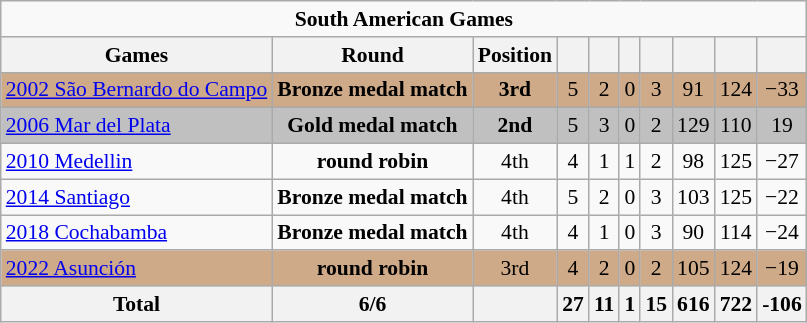<table class="wikitable" style="text-align:center; font-size:90%;">
<tr>
<td colspan=10><strong>South American Games</strong></td>
</tr>
<tr>
<th>Games</th>
<th>Round</th>
<th>Position</th>
<th></th>
<th></th>
<th></th>
<th></th>
<th></th>
<th></th>
<th></th>
</tr>
<tr style="background:#cfaa88;">
<td align=left> <a href='#'>2002 São Bernardo do Campo</a></td>
<td><strong>Bronze medal match</strong></td>
<td><strong>3rd</strong></td>
<td>5</td>
<td>2</td>
<td>0</td>
<td>3</td>
<td>91</td>
<td>124</td>
<td>−33</td>
</tr>
<tr style="background:silver;">
<td align=left> <a href='#'>2006 Mar del Plata</a></td>
<td><strong>Gold medal match</strong></td>
<td><strong>2nd</strong></td>
<td>5</td>
<td>3</td>
<td>0</td>
<td>2</td>
<td>129</td>
<td>110</td>
<td>19</td>
</tr>
<tr>
<td align=left> <a href='#'>2010 Medellin</a></td>
<td><strong>round robin</strong></td>
<td>4th</td>
<td>4</td>
<td>1</td>
<td>1</td>
<td>2</td>
<td>98</td>
<td>125</td>
<td>−27</td>
</tr>
<tr>
<td align=left> <a href='#'>2014 Santiago</a></td>
<td><strong>Bronze medal match</strong></td>
<td>4th</td>
<td>5</td>
<td>2</td>
<td>0</td>
<td>3</td>
<td>103</td>
<td>125</td>
<td>−22</td>
</tr>
<tr>
<td align=left> <a href='#'>2018 Cochabamba</a></td>
<td><strong>Bronze medal match</strong></td>
<td>4th</td>
<td>4</td>
<td>1</td>
<td>0</td>
<td>3</td>
<td>90</td>
<td>114</td>
<td>−24</td>
</tr>
<tr style="background:#cfaa88;">
<td align=left> <a href='#'>2022 Asunción</a></td>
<td><strong>round robin</strong></td>
<td>3rd</td>
<td>4</td>
<td>2</td>
<td>0</td>
<td>2</td>
<td>105</td>
<td>124</td>
<td>−19</td>
</tr>
<tr>
<th>Total</th>
<th>6/6</th>
<th></th>
<th>27</th>
<th>11</th>
<th>1</th>
<th>15</th>
<th>616</th>
<th>722</th>
<th>-106</th>
</tr>
</table>
